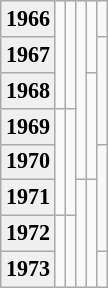<table class="wikitable" style="font-size:92%;">
<tr align="center">
<td style="background: #f0f0f0"><strong>1966</strong></td>
<td rowspan='3'></td>
<td rowspan='3'></td>
<td rowspan='5'></td>
<td rowspan='2'></td>
<td rowspan='1'></td>
</tr>
<tr align="center">
<td style="background: #f0f0f0"><strong>1967</strong></td>
<td rowspan='3'></td>
</tr>
<tr align="center">
<td style="background: #f0f0f0"><strong>1968</strong></td>
<td rowspan='3'></td>
</tr>
<tr align="center">
<td style="background: #f0f0f0"><strong>1969</strong></td>
<td rowspan='3'></td>
<td rowspan='3'></td>
</tr>
<tr align="center">
<td style="background: #f0f0f0"><strong>1970</strong></td>
<td rowspan='3'></td>
</tr>
<tr align="center">
<td style="background: #f0f0f0"><strong>1971</strong></td>
<td rowspan='3'></td>
<td rowspan='3'></td>
</tr>
<tr align="center">
<td style="background: #f0f0f0"><strong>1972</strong></td>
<td rowspan='2'></td>
<td rowspan='2'></td>
</tr>
<tr align="center">
<td style="background: #f0f0f0"><strong>1973</strong></td>
<td rowspan='1'></td>
</tr>
</table>
